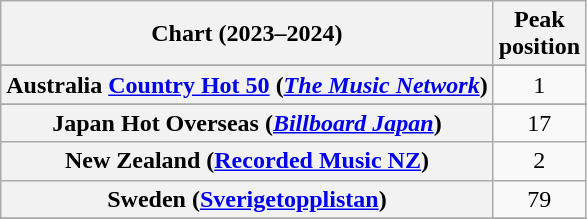<table class="wikitable sortable plainrowheaders" style="text-align:center">
<tr>
<th scope="col">Chart (2023–2024)</th>
<th scope="col">Peak<br>position</th>
</tr>
<tr>
</tr>
<tr>
<th scope="row">Australia <a href='#'>Country Hot 50</a> (<em><a href='#'>The Music Network</a></em>)</th>
<td>1</td>
</tr>
<tr>
</tr>
<tr>
</tr>
<tr>
</tr>
<tr>
</tr>
<tr>
</tr>
<tr>
</tr>
<tr>
<th scope="row">Japan Hot Overseas (<em><a href='#'>Billboard Japan</a></em>)</th>
<td>17</td>
</tr>
<tr>
<th scope="row">New Zealand (<a href='#'>Recorded Music NZ</a>)</th>
<td>2</td>
</tr>
<tr>
<th scope="row">Sweden (<a href='#'>Sverigetopplistan</a>)</th>
<td>79</td>
</tr>
<tr>
</tr>
<tr>
</tr>
<tr>
</tr>
<tr>
</tr>
<tr>
</tr>
<tr>
</tr>
<tr>
</tr>
</table>
